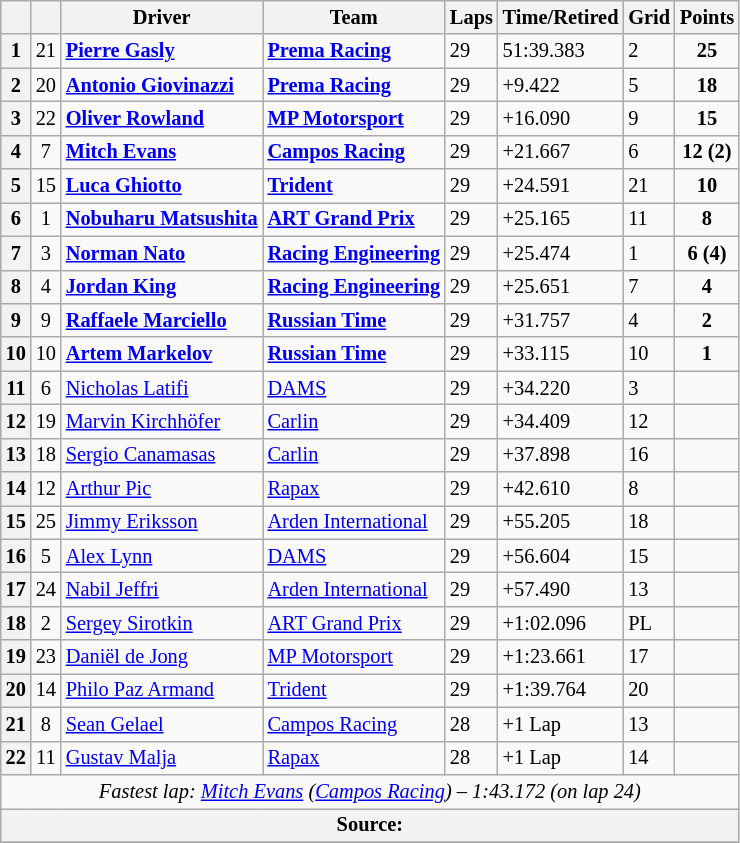<table class="wikitable" style="font-size:85%">
<tr>
<th></th>
<th></th>
<th>Driver</th>
<th>Team</th>
<th>Laps</th>
<th>Time/Retired</th>
<th>Grid</th>
<th>Points</th>
</tr>
<tr>
<th>1</th>
<td align="center">21</td>
<td> <strong><a href='#'>Pierre Gasly</a></strong></td>
<td><strong><a href='#'>Prema Racing</a></strong></td>
<td>29</td>
<td>51:39.383</td>
<td>2</td>
<td align="center"><strong>25</strong></td>
</tr>
<tr>
<th>2</th>
<td align="center">20</td>
<td> <strong><a href='#'>Antonio Giovinazzi</a></strong></td>
<td><strong><a href='#'>Prema Racing</a></strong></td>
<td>29</td>
<td>+9.422</td>
<td>5</td>
<td align="center"><strong>18</strong></td>
</tr>
<tr>
<th>3</th>
<td align="center">22</td>
<td> <strong><a href='#'>Oliver Rowland</a></strong></td>
<td><strong><a href='#'>MP Motorsport</a></strong></td>
<td>29</td>
<td>+16.090 </td>
<td>9</td>
<td align="center"><strong>15</strong></td>
</tr>
<tr>
<th>4</th>
<td align="center">7</td>
<td> <strong><a href='#'>Mitch Evans</a></strong></td>
<td><strong><a href='#'>Campos Racing</a></strong></td>
<td>29</td>
<td>+21.667</td>
<td>6</td>
<td align="center"><strong>12 (2)</strong></td>
</tr>
<tr>
<th>5</th>
<td align="center">15</td>
<td> <strong><a href='#'>Luca Ghiotto</a></strong></td>
<td><strong><a href='#'>Trident</a></strong></td>
<td>29</td>
<td>+24.591</td>
<td>21</td>
<td align="center"><strong>10</strong></td>
</tr>
<tr>
<th>6</th>
<td align="center">1</td>
<td> <strong><a href='#'>Nobuharu Matsushita</a></strong></td>
<td><strong><a href='#'>ART Grand Prix</a></strong></td>
<td>29</td>
<td>+25.165</td>
<td>11</td>
<td align="center"><strong>8</strong></td>
</tr>
<tr>
<th>7</th>
<td align="center">3</td>
<td> <strong><a href='#'>Norman Nato</a></strong></td>
<td><strong><a href='#'>Racing Engineering</a></strong></td>
<td>29</td>
<td>+25.474</td>
<td>1</td>
<td align="center"><strong>6 (4)</strong></td>
</tr>
<tr>
<th>8</th>
<td align="center">4</td>
<td> <strong><a href='#'>Jordan King</a></strong></td>
<td><strong><a href='#'>Racing Engineering</a></strong></td>
<td>29</td>
<td>+25.651</td>
<td>7</td>
<td align="center"><strong>4</strong></td>
</tr>
<tr>
<th>9</th>
<td align="center">9</td>
<td> <strong><a href='#'>Raffaele Marciello</a></strong></td>
<td><strong><a href='#'>Russian Time</a></strong></td>
<td>29</td>
<td>+31.757</td>
<td>4</td>
<td align="center"><strong>2</strong></td>
</tr>
<tr>
<th>10</th>
<td align="center">10</td>
<td> <strong><a href='#'>Artem Markelov</a></strong></td>
<td><strong><a href='#'>Russian Time</a></strong></td>
<td>29</td>
<td>+33.115</td>
<td>10</td>
<td align="center"><strong>1</strong></td>
</tr>
<tr>
<th>11</th>
<td align="center">6</td>
<td> <a href='#'>Nicholas Latifi</a></td>
<td><a href='#'>DAMS</a></td>
<td>29</td>
<td>+34.220</td>
<td>3</td>
<td></td>
</tr>
<tr>
<th>12</th>
<td align="center">19</td>
<td> <a href='#'>Marvin Kirchhöfer</a></td>
<td><a href='#'>Carlin</a></td>
<td>29</td>
<td>+34.409</td>
<td>12</td>
<td></td>
</tr>
<tr>
<th>13</th>
<td align="center">18</td>
<td> <a href='#'>Sergio Canamasas</a></td>
<td><a href='#'>Carlin</a></td>
<td>29</td>
<td>+37.898</td>
<td>16</td>
<td></td>
</tr>
<tr>
<th>14</th>
<td align="center">12</td>
<td> <a href='#'>Arthur Pic</a></td>
<td><a href='#'>Rapax</a></td>
<td>29</td>
<td>+42.610</td>
<td>8</td>
<td></td>
</tr>
<tr>
<th>15</th>
<td align="center">25</td>
<td> <a href='#'>Jimmy Eriksson</a></td>
<td><a href='#'>Arden International</a></td>
<td>29</td>
<td>+55.205</td>
<td>18</td>
<td></td>
</tr>
<tr>
<th>16</th>
<td align="center">5</td>
<td> <a href='#'>Alex Lynn</a></td>
<td><a href='#'>DAMS</a></td>
<td>29</td>
<td>+56.604</td>
<td>15</td>
<td></td>
</tr>
<tr>
<th>17</th>
<td align="center">24</td>
<td> <a href='#'>Nabil Jeffri</a></td>
<td><a href='#'>Arden International</a></td>
<td>29</td>
<td>+57.490</td>
<td>13</td>
<td></td>
</tr>
<tr>
<th>18</th>
<td align="center">2</td>
<td> <a href='#'>Sergey Sirotkin</a></td>
<td><a href='#'>ART Grand Prix</a></td>
<td>29</td>
<td>+1:02.096</td>
<td>PL</td>
<td></td>
</tr>
<tr>
<th>19</th>
<td align="center">23</td>
<td> <a href='#'>Daniël de Jong</a></td>
<td><a href='#'>MP Motorsport</a></td>
<td>29</td>
<td>+1:23.661</td>
<td>17</td>
<td></td>
</tr>
<tr>
<th>20</th>
<td align="center">14</td>
<td> <a href='#'>Philo Paz Armand</a></td>
<td><a href='#'>Trident</a></td>
<td>29</td>
<td>+1:39.764</td>
<td>20</td>
<td></td>
</tr>
<tr>
<th>21</th>
<td align="center">8</td>
<td> <a href='#'>Sean Gelael</a></td>
<td><a href='#'>Campos Racing</a></td>
<td>28</td>
<td>+1 Lap</td>
<td>13</td>
<td></td>
</tr>
<tr>
<th>22</th>
<td align="center">11</td>
<td> <a href='#'>Gustav Malja</a></td>
<td><a href='#'>Rapax</a></td>
<td>28</td>
<td>+1 Lap</td>
<td>14</td>
<td></td>
</tr>
<tr>
<td colspan="8" align="center"><em>Fastest lap:  <a href='#'>Mitch Evans</a> (<a href='#'>Campos Racing</a>) – 1:43.172 (on lap 24)</em></td>
</tr>
<tr>
<th colspan="8">Source:</th>
</tr>
<tr>
</tr>
</table>
